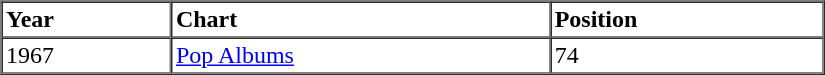<table border=1 cellspacing=0 cellpadding=2 width="550px">
<tr>
<th align="left">Year</th>
<th align="left">Chart</th>
<th align="left">Position</th>
</tr>
<tr>
<td align="left">1967</td>
<td align="left"><a href='#'>Pop Albums</a></td>
<td align="left">74</td>
</tr>
<tr>
</tr>
</table>
